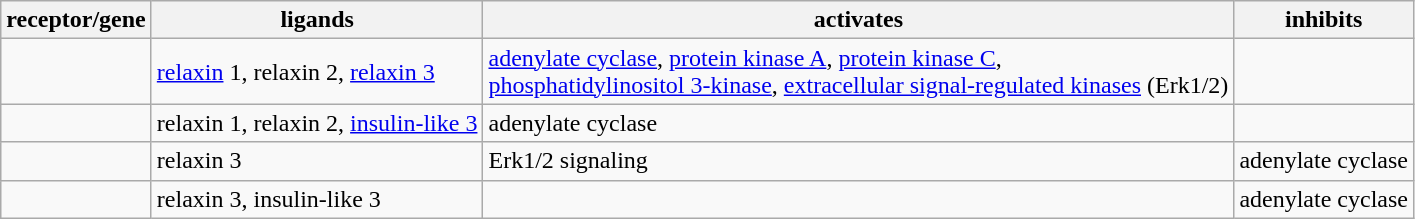<table class="wikitable">
<tr>
<th>receptor/gene</th>
<th>ligands</th>
<th>activates</th>
<th>inhibits</th>
</tr>
<tr>
<td></td>
<td><a href='#'>relaxin</a> 1, relaxin 2, <a href='#'>relaxin 3</a></td>
<td><a href='#'>adenylate cyclase</a>, <a href='#'>protein kinase A</a>, <a href='#'>protein kinase C</a>,<br><a href='#'>phosphatidylinositol 3-kinase</a>, <a href='#'>extracellular signal-regulated kinases</a> (Erk1/2)</td>
<td></td>
</tr>
<tr>
<td></td>
<td>relaxin 1, relaxin 2, <a href='#'>insulin-like 3</a></td>
<td>adenylate cyclase</td>
<td></td>
</tr>
<tr>
<td></td>
<td>relaxin 3</td>
<td>Erk1/2 signaling</td>
<td>adenylate cyclase</td>
</tr>
<tr>
<td></td>
<td>relaxin 3, insulin-like 3</td>
<td></td>
<td>adenylate cyclase</td>
</tr>
</table>
